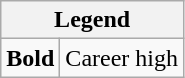<table class="wikitable">
<tr>
<th colspan="2">Legend</th>
</tr>
<tr>
<td><strong>Bold</strong></td>
<td>Career high</td>
</tr>
</table>
